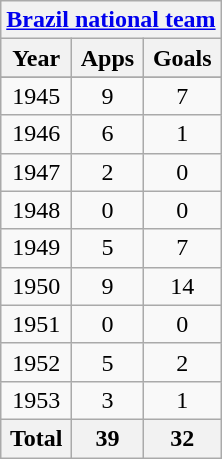<table class="wikitable" style="text-align:center">
<tr>
<th colspan=3><a href='#'>Brazil national team</a></th>
</tr>
<tr>
<th>Year</th>
<th>Apps</th>
<th>Goals</th>
</tr>
<tr>
</tr>
<tr>
<td>1945</td>
<td>9</td>
<td>7</td>
</tr>
<tr>
<td>1946</td>
<td>6</td>
<td>1</td>
</tr>
<tr>
<td>1947</td>
<td>2</td>
<td>0</td>
</tr>
<tr>
<td>1948</td>
<td>0</td>
<td>0</td>
</tr>
<tr>
<td>1949</td>
<td>5</td>
<td>7</td>
</tr>
<tr>
<td>1950</td>
<td>9</td>
<td>14</td>
</tr>
<tr>
<td>1951</td>
<td>0</td>
<td>0</td>
</tr>
<tr>
<td>1952</td>
<td>5</td>
<td>2</td>
</tr>
<tr>
<td>1953</td>
<td>3</td>
<td>1</td>
</tr>
<tr>
<th>Total</th>
<th>39</th>
<th>32</th>
</tr>
</table>
